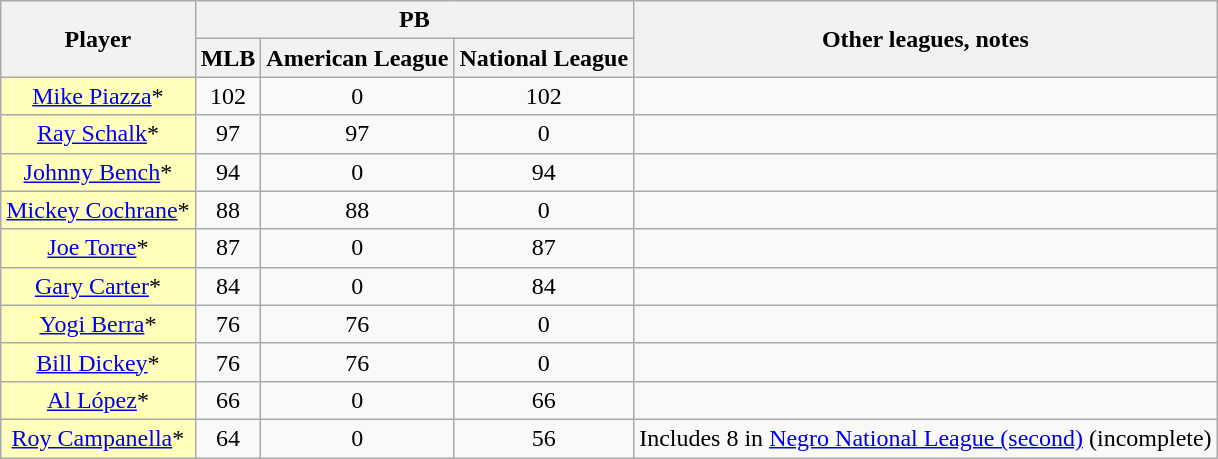<table class="wikitable sortable" style="text-align:center">
<tr style="white-space:nowrap;">
<th rowspan=2 scope="col">Player</th>
<th colspan=3>PB</th>
<th rowspan=2>Other leagues, notes</th>
</tr>
<tr>
<th>MLB</th>
<th>American League</th>
<th>National League</th>
</tr>
<tr>
<td style="background:#ffffbb;"><a href='#'>Mike Piazza</a>*</td>
<td>102</td>
<td>0</td>
<td>102</td>
<td></td>
</tr>
<tr>
<td style="background:#ffffbb;"><a href='#'>Ray Schalk</a>*</td>
<td>97</td>
<td>97</td>
<td>0</td>
<td></td>
</tr>
<tr>
<td style="background:#ffffbb;"><a href='#'>Johnny Bench</a>*</td>
<td>94</td>
<td>0</td>
<td>94</td>
<td></td>
</tr>
<tr>
<td style="background:#ffffbb;"><a href='#'>Mickey Cochrane</a>*</td>
<td>88</td>
<td>88</td>
<td>0</td>
<td></td>
</tr>
<tr>
<td style="background:#ffffbb;"><a href='#'>Joe Torre</a>*</td>
<td>87</td>
<td>0</td>
<td>87</td>
<td></td>
</tr>
<tr>
<td style="background:#ffffbb;"><a href='#'>Gary Carter</a>*</td>
<td>84</td>
<td>0</td>
<td>84</td>
<td></td>
</tr>
<tr>
<td style="background:#ffffbb;"><a href='#'>Yogi Berra</a>*</td>
<td>76</td>
<td>76</td>
<td>0</td>
<td></td>
</tr>
<tr>
<td style="background:#ffffbb;"><a href='#'>Bill Dickey</a>*</td>
<td>76</td>
<td>76</td>
<td>0</td>
<td></td>
</tr>
<tr>
<td style="background:#ffffbb;"><a href='#'>Al López</a>*</td>
<td>66</td>
<td>0</td>
<td>66</td>
<td></td>
</tr>
<tr>
<td style="background:#ffffbb;"><a href='#'>Roy Campanella</a>*</td>
<td>64</td>
<td>0</td>
<td>56</td>
<td>Includes 8 in <a href='#'>Negro National League (second)</a> (incomplete)</td>
</tr>
</table>
